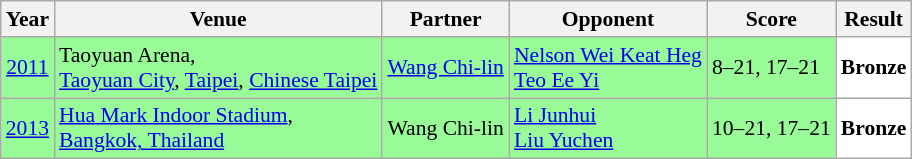<table class="sortable wikitable" style="font-size: 90%;">
<tr>
<th>Year</th>
<th>Venue</th>
<th>Partner</th>
<th>Opponent</th>
<th>Score</th>
<th>Result</th>
</tr>
<tr style="background:#98FB98">
<td align="center"><a href='#'>2011</a></td>
<td align="left">Taoyuan Arena,<br><a href='#'>Taoyuan City</a>, <a href='#'>Taipei</a>, <a href='#'>Chinese Taipei</a></td>
<td align="left"> <a href='#'>Wang Chi-lin</a></td>
<td align="left"> <a href='#'>Nelson Wei Keat Heg</a> <br>  <a href='#'>Teo Ee Yi</a></td>
<td align="left">8–21, 17–21</td>
<td style="text-align:left; background:white"> <strong>Bronze</strong></td>
</tr>
<tr style="background:#98FB98">
<td align="center"><a href='#'>2013</a></td>
<td align="left"><a href='#'>Hua Mark Indoor Stadium</a>,<br><a href='#'>Bangkok, Thailand</a></td>
<td align="left"> Wang Chi-lin</td>
<td align="left"> <a href='#'>Li Junhui</a> <br>  <a href='#'>Liu Yuchen</a></td>
<td align="left">10–21, 17–21</td>
<td style="text-align:left; background:white"> <strong>Bronze</strong></td>
</tr>
</table>
